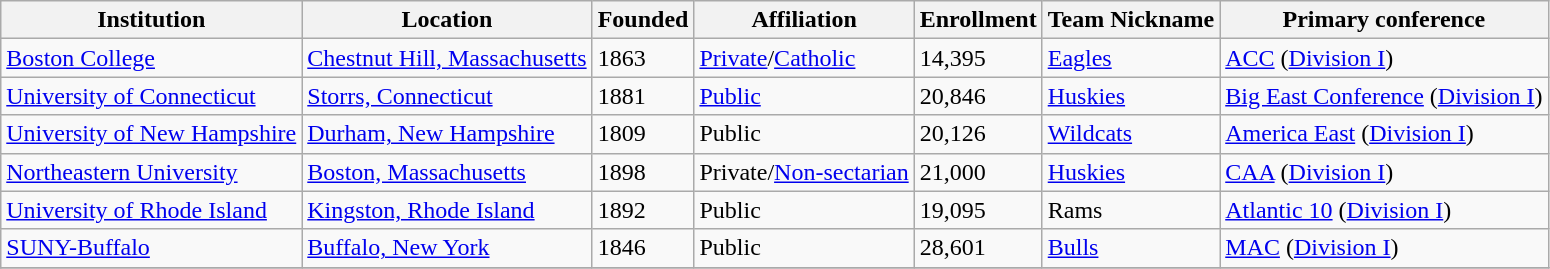<table class="wikitable">
<tr>
<th>Institution</th>
<th>Location</th>
<th>Founded</th>
<th>Affiliation</th>
<th>Enrollment</th>
<th>Team Nickname</th>
<th>Primary conference</th>
</tr>
<tr>
<td><a href='#'>Boston College</a></td>
<td><a href='#'>Chestnut Hill, Massachusetts</a></td>
<td>1863</td>
<td><a href='#'>Private</a>/<a href='#'>Catholic</a></td>
<td>14,395</td>
<td><a href='#'>Eagles</a></td>
<td><a href='#'>ACC</a> (<a href='#'>Division I</a>)</td>
</tr>
<tr>
<td><a href='#'>University of Connecticut</a></td>
<td><a href='#'>Storrs, Connecticut</a></td>
<td>1881</td>
<td><a href='#'>Public</a></td>
<td>20,846</td>
<td><a href='#'>Huskies</a></td>
<td><a href='#'>Big East Conference</a> (<a href='#'>Division I</a>)</td>
</tr>
<tr>
<td><a href='#'>University of New Hampshire</a></td>
<td><a href='#'>Durham, New Hampshire</a></td>
<td>1809</td>
<td>Public</td>
<td>20,126</td>
<td><a href='#'>Wildcats</a></td>
<td><a href='#'>America East</a> (<a href='#'>Division I</a>)</td>
</tr>
<tr>
<td><a href='#'>Northeastern University</a></td>
<td><a href='#'>Boston, Massachusetts</a></td>
<td>1898</td>
<td>Private/<a href='#'>Non-sectarian</a></td>
<td>21,000</td>
<td><a href='#'>Huskies</a></td>
<td><a href='#'>CAA</a> (<a href='#'>Division I</a>)</td>
</tr>
<tr>
<td><a href='#'>University of Rhode Island</a></td>
<td><a href='#'>Kingston, Rhode Island</a></td>
<td>1892</td>
<td>Public</td>
<td>19,095</td>
<td>Rams</td>
<td><a href='#'>Atlantic 10</a> (<a href='#'>Division I</a>)</td>
</tr>
<tr>
<td><a href='#'>SUNY-Buffalo</a></td>
<td><a href='#'>Buffalo, New York</a></td>
<td>1846</td>
<td>Public</td>
<td>28,601</td>
<td><a href='#'>Bulls</a></td>
<td><a href='#'>MAC</a> (<a href='#'>Division I</a>)</td>
</tr>
<tr>
</tr>
</table>
